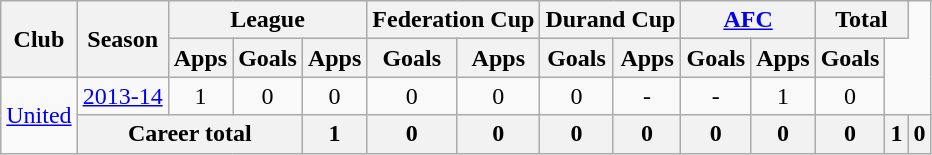<table class="wikitable" style="text-align: center;">
<tr>
<th rowspan="2">Club</th>
<th rowspan="2">Season</th>
<th colspan="3">League</th>
<th colspan="2">Federation Cup</th>
<th colspan="2">Durand Cup</th>
<th colspan="2"><a href='#'>AFC</a></th>
<th colspan="2">Total</th>
</tr>
<tr>
<th>Apps</th>
<th>Goals</th>
<th>Apps</th>
<th>Goals</th>
<th>Apps</th>
<th>Goals</th>
<th>Apps</th>
<th>Goals</th>
<th>Apps</th>
<th>Goals</th>
</tr>
<tr>
<td rowspan="2"><a href='#'>United</a></td>
<td><a href='#'>2013-14</a></td>
<td>1</td>
<td>0</td>
<td>0</td>
<td>0</td>
<td>0</td>
<td>0</td>
<td>-</td>
<td>-</td>
<td>1</td>
<td>0</td>
</tr>
<tr>
<th colspan="3">Career total</th>
<th>1</th>
<th>0</th>
<th>0</th>
<th>0</th>
<th>0</th>
<th>0</th>
<th>0</th>
<th>0</th>
<th>1</th>
<th>0</th>
</tr>
</table>
